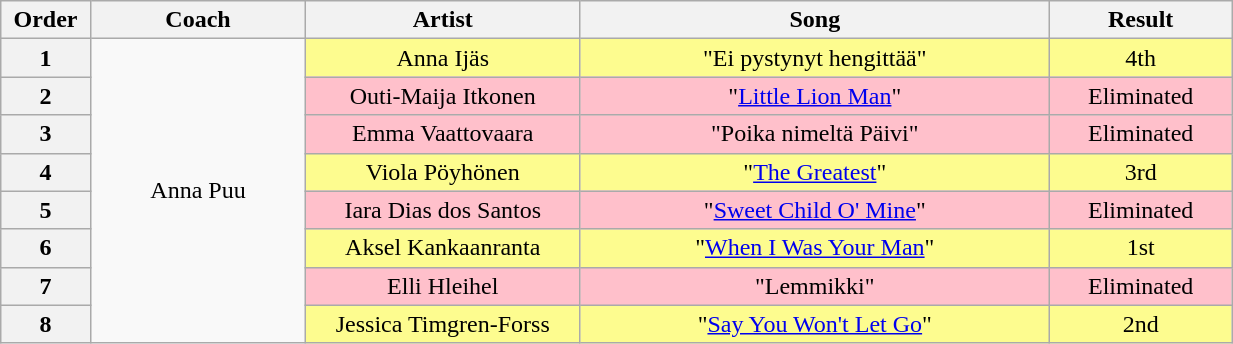<table class="wikitable" style="text-align: center; width:65%;">
<tr>
<th style="width:02%;">Order</th>
<th style="width:11%;">Coach</th>
<th style="width:14%;">Artist</th>
<th style="width:24%;">Song</th>
<th style="width:09%;">Result</th>
</tr>
<tr>
<th>1</th>
<td rowspan="8">Anna Puu</td>
<td style="background:#fdfc8f;">Anna Ijäs</td>
<td style="background:#fdfc8f;">"Ei pystynyt hengittää"</td>
<td style="background:#fdfc8f;">4th</td>
</tr>
<tr>
<th>2</th>
<td style="background:pink;">Outi-Maija Itkonen</td>
<td style="background:pink;">"<a href='#'>Little Lion Man</a>"</td>
<td style="background:pink;">Eliminated</td>
</tr>
<tr>
<th>3</th>
<td style="background:pink;">Emma Vaattovaara</td>
<td style="background:pink;">"Poika nimeltä Päivi"</td>
<td style="background:pink;">Eliminated</td>
</tr>
<tr>
<th>4</th>
<td style="background:#fdfc8f;">Viola Pöyhönen</td>
<td style="background:#fdfc8f;">"<a href='#'>The Greatest</a>"</td>
<td style="background:#fdfc8f;">3rd</td>
</tr>
<tr>
<th>5</th>
<td style="background:pink;">Iara Dias dos Santos</td>
<td style="background:pink;">"<a href='#'>Sweet Child O' Mine</a>"</td>
<td style="background:pink;">Eliminated</td>
</tr>
<tr>
<th>6</th>
<td style="background:#fdfc8f;">Aksel Kankaanranta</td>
<td style="background:#fdfc8f;">"<a href='#'>When I Was Your Man</a>"</td>
<td style="background:#fdfc8f;">1st</td>
</tr>
<tr>
<th>7</th>
<td style="background:pink;">Elli Hleihel</td>
<td style="background:pink;">"Lemmikki"</td>
<td style="background:pink;">Eliminated</td>
</tr>
<tr>
<th>8</th>
<td style="background:#fdfc8f;">Jessica Timgren-Forss</td>
<td style="background:#fdfc8f;">"<a href='#'>Say You Won't Let Go</a>"</td>
<td style="background:#fdfc8f;">2nd</td>
</tr>
</table>
